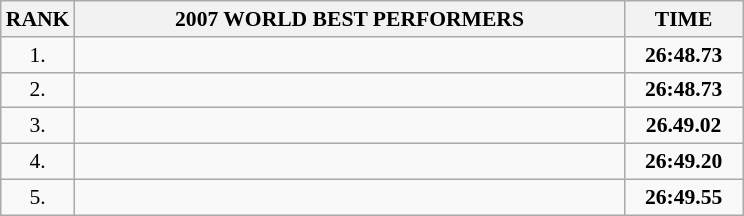<table class="wikitable" style="border-collapse: collapse; font-size: 90%;">
<tr>
<th>RANK</th>
<th align="center" style="width: 25em">2007 WORLD BEST PERFORMERS</th>
<th align="center" style="width: 5em">TIME</th>
</tr>
<tr>
<td align="center">1.</td>
<td></td>
<td align="center"><strong>26:48.73</strong></td>
</tr>
<tr>
<td align="center">2.</td>
<td></td>
<td align="center"><strong>26:48.73</strong></td>
</tr>
<tr>
<td align="center">3.</td>
<td></td>
<td align="center"><strong>26.49.02</strong></td>
</tr>
<tr>
<td align="center">4.</td>
<td></td>
<td align="center"><strong>26:49.20</strong></td>
</tr>
<tr>
<td align="center">5.</td>
<td></td>
<td align="center"><strong>26:49.55</strong></td>
</tr>
</table>
